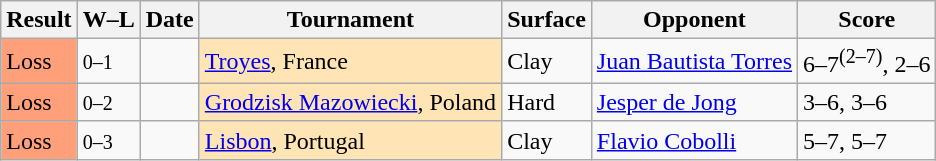<table class="sortable wikitable nowrap">
<tr>
<th>Result</th>
<th class="unsortable">W–L</th>
<th>Date</th>
<th>Tournament</th>
<th>Surface</th>
<th>Opponent</th>
<th class="unsortable">Score</th>
</tr>
<tr>
<td style="background:#FFA07A;">Loss</td>
<td><small>0–1</small></td>
<td><a href='#'></a></td>
<td style="background:moccasin;"><a href='#'>Troyes</a>, France</td>
<td>Clay</td>
<td> <a href='#'>Juan Bautista Torres</a></td>
<td>6–7<sup>(2–7)</sup>, 2–6</td>
</tr>
<tr>
<td style="background:#FFA07A;">Loss</td>
<td><small>0–2</small></td>
<td><a href='#'></a></td>
<td style="background:moccasin;"><a href='#'>Grodzisk Mazowiecki</a>, Poland</td>
<td>Hard</td>
<td> <a href='#'>Jesper de Jong</a></td>
<td>3–6, 3–6</td>
</tr>
<tr>
<td style="background:#FFA07A;">Loss</td>
<td><small>0–3</small></td>
<td><a href='#'></a></td>
<td style="background:moccasin;"><a href='#'>Lisbon</a>, Portugal</td>
<td>Clay</td>
<td> <a href='#'>Flavio Cobolli</a></td>
<td>5–7, 5–7</td>
</tr>
</table>
